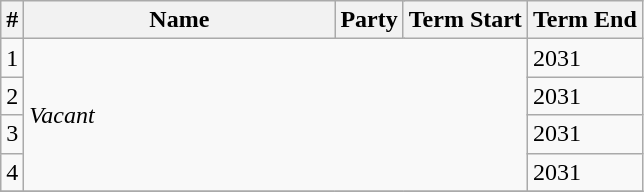<table class="wikitable sortable">
<tr>
<th>#</th>
<th style="width:200px">Name</th>
<th colspan="2">Party</th>
<th>Term Start</th>
<th>Term End</th>
</tr>
<tr>
<td>1</td>
<td colspan=4 rowspan=4><em>Vacant</em></td>
<td>2031</td>
</tr>
<tr>
<td>2</td>
<td>2031</td>
</tr>
<tr>
<td>3</td>
<td>2031</td>
</tr>
<tr>
<td>4</td>
<td>2031</td>
</tr>
<tr>
</tr>
</table>
